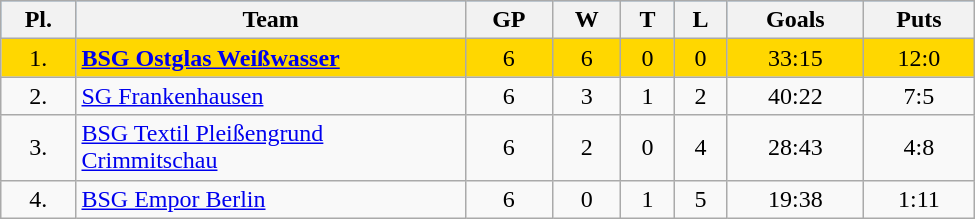<table class="wikitable" width="650px" style="text-align:center">
<tr bgcolor="#63B8FF">
<th>Pl.</th>
<th width="40%">Team</th>
<th>GP</th>
<th>W</th>
<th>T</th>
<th>L</th>
<th>Goals</th>
<th>Puts</th>
</tr>
<tr bgcolor="#FFD700">
<td>1.</td>
<td align="left"><strong><a href='#'>BSG Ostglas Weißwasser</a></strong></td>
<td>6</td>
<td>6</td>
<td>0</td>
<td>0</td>
<td>33:15</td>
<td>12:0</td>
</tr>
<tr>
<td>2.</td>
<td align="left"><a href='#'>SG Frankenhausen</a></td>
<td>6</td>
<td>3</td>
<td>1</td>
<td>2</td>
<td>40:22</td>
<td>7:5</td>
</tr>
<tr>
<td>3.</td>
<td align="left"><a href='#'>BSG Textil Pleißengrund Crimmitschau</a></td>
<td>6</td>
<td>2</td>
<td>0</td>
<td>4</td>
<td>28:43</td>
<td>4:8</td>
</tr>
<tr>
<td>4.</td>
<td align="left"><a href='#'>BSG Empor Berlin</a></td>
<td>6</td>
<td>0</td>
<td>1</td>
<td>5</td>
<td>19:38</td>
<td>1:11</td>
</tr>
</table>
